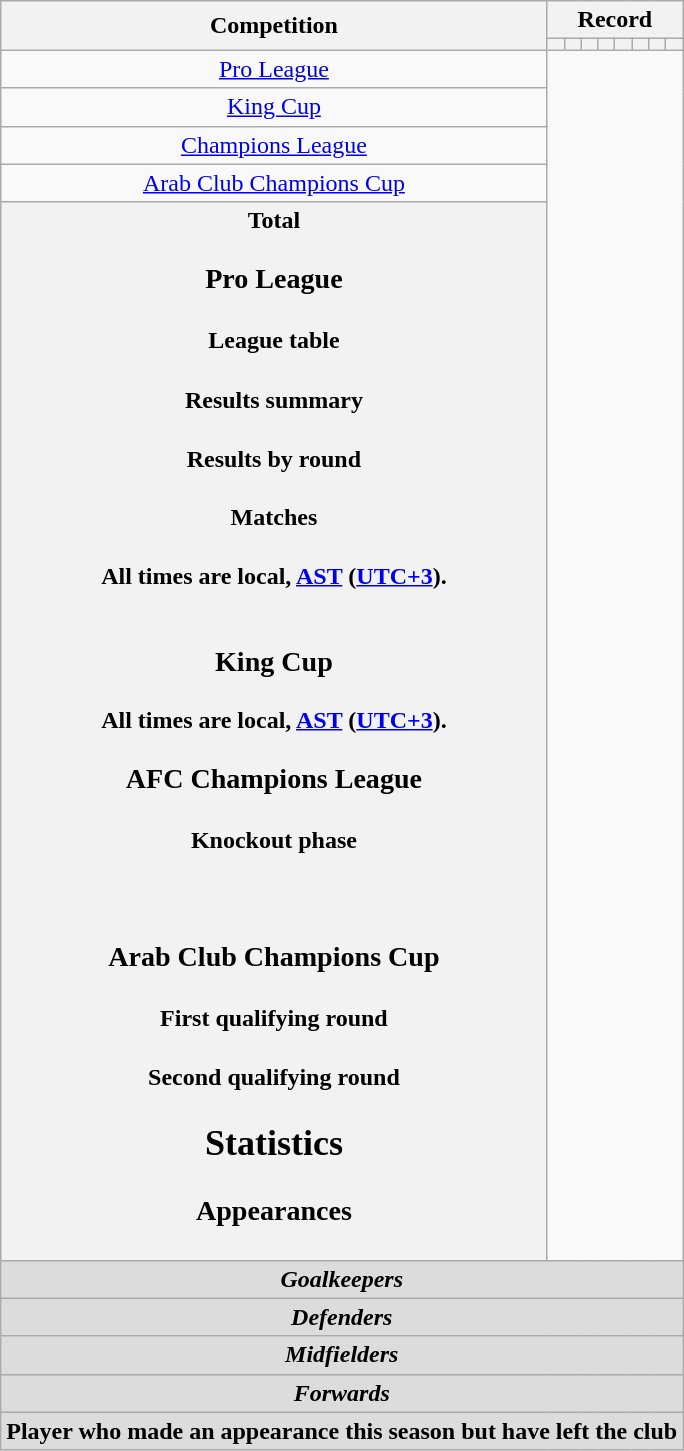<table class="wikitable" style="text-align: center">
<tr>
<th rowspan=2>Competition</th>
<th colspan=8>Record</th>
</tr>
<tr>
<th></th>
<th></th>
<th></th>
<th></th>
<th></th>
<th></th>
<th></th>
<th></th>
</tr>
<tr>
<td><a href='#'>Pro League</a><br></td>
</tr>
<tr>
<td><a href='#'>King Cup</a><br></td>
</tr>
<tr>
<td><a href='#'>Champions League</a><br></td>
</tr>
<tr>
<td><a href='#'>Arab Club Champions Cup</a><br></td>
</tr>
<tr>
<th>Total<br>
<h3>Pro League</h3><h4>League table</h4><h4>Results summary</h4>
<h4>Results by round</h4><h4>Matches</h4>All times are local, <a href='#'>AST</a> (<a href='#'>UTC+3</a>).<br>


<br>




























<h3>King Cup</h3>
All times are local, <a href='#'>AST</a> (<a href='#'>UTC+3</a>).<br><h3>AFC Champions League</h3><h4>Knockout phase</h4><br>
<h3>Arab Club Champions Cup</h3><h4>First qualifying round</h4>
<h4>Second qualifying round</h4>
<h2>Statistics</h2><h3>Appearances</h3></th>
</tr>
<tr>
<th colspan=14 style=background:#dcdcdc; text-align:center><em>Goalkeepers</em><br>


</th>
</tr>
<tr>
<th colspan=14 style=background:#dcdcdc; text-align:center><em>Defenders</em><br>







</th>
</tr>
<tr>
<th colspan=14 style=background:#dcdcdc; text-align:center><em>Midfielders</em><br>








</th>
</tr>
<tr>
<th colspan=14 style=background:#dcdcdc; text-align:center><em>Forwards</em><br>




</th>
</tr>
<tr>
<th colspan=18 style=background:#dcdcdc; text-align:center>Player who made an appearance this season but have left the club<br>
</th>
</tr>
</table>
